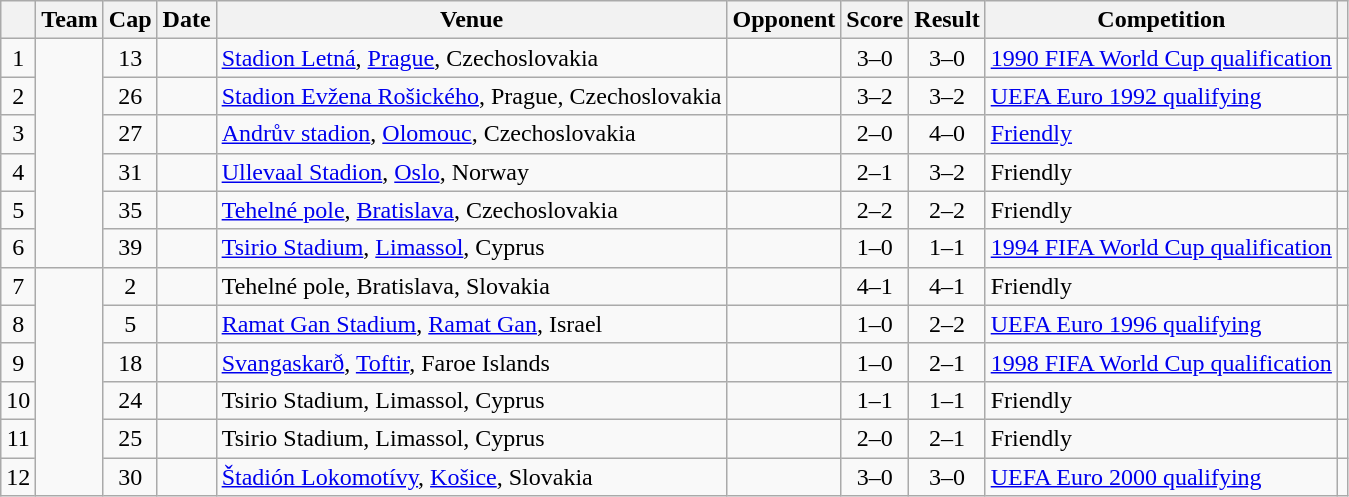<table class="wikitable plainrowheaders sortable">
<tr>
<th scope=col></th>
<th scope=col>Team</th>
<th scope=col>Cap</th>
<th scope=col>Date</th>
<th scope=col>Venue</th>
<th scope=col>Opponent</th>
<th scope=col>Score</th>
<th scope=col>Result</th>
<th scope=col>Competition</th>
<th scope=col class=unsortable></th>
</tr>
<tr>
<td style="text-align:center">1</td>
<td rowspan="6"></td>
<td style="text-align:center">13</td>
<td></td>
<td><a href='#'>Stadion Letná</a>, <a href='#'>Prague</a>, Czechoslovakia</td>
<td></td>
<td style="text-align:center">3–0</td>
<td style="text-align:center">3–0</td>
<td><a href='#'>1990 FIFA World Cup qualification</a></td>
<td></td>
</tr>
<tr>
<td style="text-align:center">2</td>
<td style="text-align:center">26</td>
<td></td>
<td><a href='#'>Stadion Evžena Rošického</a>, Prague, Czechoslovakia</td>
<td></td>
<td style="text-align:center">3–2</td>
<td style="text-align:center">3–2</td>
<td><a href='#'>UEFA Euro 1992 qualifying</a></td>
<td></td>
</tr>
<tr>
<td style="text-align:center">3</td>
<td style="text-align:center">27</td>
<td></td>
<td><a href='#'>Andrův stadion</a>, <a href='#'>Olomouc</a>, Czechoslovakia</td>
<td></td>
<td style="text-align:center">2–0</td>
<td style="text-align:center">4–0</td>
<td><a href='#'>Friendly</a></td>
<td></td>
</tr>
<tr>
<td style="text-align:center">4</td>
<td style="text-align:center">31</td>
<td></td>
<td><a href='#'>Ullevaal Stadion</a>, <a href='#'>Oslo</a>, Norway</td>
<td></td>
<td style="text-align:center">2–1</td>
<td style="text-align:center">3–2</td>
<td>Friendly</td>
<td></td>
</tr>
<tr>
<td style="text-align:center">5</td>
<td style="text-align:center">35</td>
<td></td>
<td><a href='#'>Tehelné pole</a>, <a href='#'>Bratislava</a>, Czechoslovakia</td>
<td></td>
<td style="text-align:center">2–2</td>
<td style="text-align:center">2–2</td>
<td>Friendly</td>
<td></td>
</tr>
<tr>
<td style="text-align:center">6</td>
<td style="text-align:center">39</td>
<td></td>
<td><a href='#'>Tsirio Stadium</a>, <a href='#'>Limassol</a>, Cyprus</td>
<td></td>
<td style="text-align:center">1–0</td>
<td style="text-align:center">1–1</td>
<td><a href='#'>1994 FIFA World Cup qualification</a></td>
<td></td>
</tr>
<tr>
<td style="text-align:center">7</td>
<td rowspan="6"></td>
<td style="text-align:center">2</td>
<td></td>
<td>Tehelné pole, Bratislava, Slovakia</td>
<td></td>
<td style="text-align:center">4–1</td>
<td style="text-align:center">4–1</td>
<td>Friendly</td>
<td></td>
</tr>
<tr>
<td style="text-align:center">8</td>
<td style="text-align:center">5</td>
<td></td>
<td><a href='#'>Ramat Gan Stadium</a>, <a href='#'>Ramat Gan</a>, Israel</td>
<td></td>
<td style="text-align:center">1–0</td>
<td style="text-align:center">2–2</td>
<td><a href='#'>UEFA Euro 1996 qualifying</a></td>
<td></td>
</tr>
<tr>
<td style="text-align:center">9</td>
<td style="text-align:center">18</td>
<td></td>
<td><a href='#'>Svangaskarð</a>, <a href='#'>Toftir</a>, Faroe Islands</td>
<td></td>
<td style="text-align:center">1–0</td>
<td style="text-align:center">2–1</td>
<td><a href='#'>1998 FIFA World Cup qualification</a></td>
<td></td>
</tr>
<tr>
<td style="text-align:center">10</td>
<td style="text-align:center">24</td>
<td></td>
<td>Tsirio Stadium, Limassol, Cyprus</td>
<td></td>
<td style="text-align:center">1–1</td>
<td style="text-align:center">1–1</td>
<td>Friendly</td>
<td></td>
</tr>
<tr>
<td style="text-align:center">11</td>
<td style="text-align:center">25</td>
<td></td>
<td>Tsirio Stadium, Limassol, Cyprus</td>
<td></td>
<td style="text-align:center">2–0</td>
<td style="text-align:center">2–1</td>
<td>Friendly</td>
<td></td>
</tr>
<tr>
<td style="text-align:center">12</td>
<td style="text-align:center">30</td>
<td></td>
<td><a href='#'>Štadión Lokomotívy</a>, <a href='#'>Košice</a>, Slovakia</td>
<td></td>
<td style="text-align:center">3–0</td>
<td style="text-align:center">3–0</td>
<td><a href='#'>UEFA Euro 2000 qualifying</a></td>
<td></td>
</tr>
</table>
